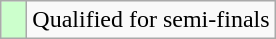<table class="wikitable">
<tr>
<td width=10px bgcolor="#ccffcc"></td>
<td>Qualified for semi-finals</td>
</tr>
</table>
